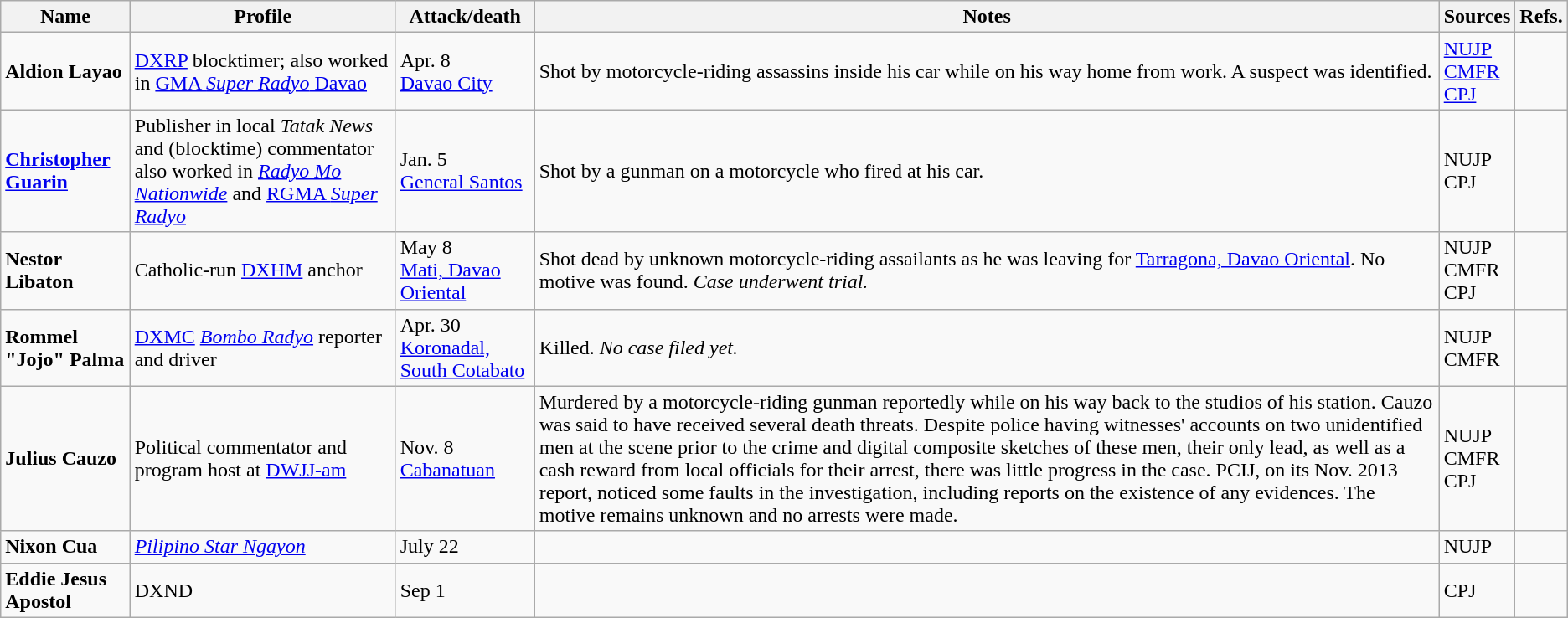<table class="wikitable">
<tr>
<th>Name</th>
<th>Profile</th>
<th>Attack/death</th>
<th>Notes</th>
<th>Sources</th>
<th>Refs.</th>
</tr>
<tr>
<td><strong>Aldion Layao</strong></td>
<td><a href='#'>DXRP</a> blocktimer; also worked in <a href='#'>GMA <em>Super Radyo</em> Davao</a><br></td>
<td>Apr. 8<br><a href='#'>Davao City</a></td>
<td>Shot by motorcycle-riding assassins inside his car while on his way home from work. A suspect was identified.</td>
<td><a href='#'>NUJP</a><br><a href='#'>CMFR</a><br><a href='#'>CPJ</a></td>
<td><br></td>
</tr>
<tr>
<td><strong><a href='#'>Christopher Guarin</a></strong></td>
<td>Publisher in local <em>Tatak News</em> and (blocktime) commentator also worked in <em><a href='#'>Radyo Mo Nationwide</a></em> and <a href='#'>RGMA <em>Super Radyo</em></a></td>
<td>Jan. 5<br><a href='#'>General Santos</a></td>
<td>Shot by a gunman on a motorcycle who fired at his car.</td>
<td>NUJP<br>CPJ</td>
<td></td>
</tr>
<tr>
<td><strong>Nestor Libaton</strong></td>
<td>Catholic-run <a href='#'>DXHM</a> anchor</td>
<td>May 8<br><a href='#'>Mati, Davao Oriental</a></td>
<td>Shot dead by unknown motorcycle-riding assailants as he was leaving for <a href='#'>Tarragona, Davao Oriental</a>. No motive was found. <em>Case underwent trial.</em></td>
<td>NUJP<br>CMFR<br>CPJ</td>
<td><br></td>
</tr>
<tr>
<td><strong>Rommel "Jojo" Palma</strong></td>
<td><a href='#'>DXMC</a> <em><a href='#'>Bombo Radyo</a></em> reporter and driver</td>
<td>Apr. 30<br><a href='#'>Koronadal, South Cotabato</a></td>
<td>Killed. <em>No case filed yet.</em></td>
<td>NUJP<br>CMFR</td>
<td></td>
</tr>
<tr>
<td><strong>Julius Cauzo</strong></td>
<td>Political commentator and program host at <a href='#'>DWJJ-am</a><br></td>
<td>Nov. 8<br><a href='#'>Cabanatuan</a></td>
<td>Murdered by a motorcycle-riding gunman reportedly while on his way back to the studios of his station. Cauzo was said to have received several death threats. Despite police having witnesses' accounts on two unidentified men at the scene prior to the crime and digital composite sketches of these men, their only lead, as well as a cash reward from local officials for their arrest, there was little progress in the case. PCIJ, on its Nov. 2013 report, noticed some faults in the investigation, including reports on the existence of any evidences. The motive remains unknown and no arrests were made.</td>
<td>NUJP<br>CMFR<br>CPJ</td>
<td><br></td>
</tr>
<tr>
<td><strong>Nixon Cua</strong></td>
<td><em><a href='#'>Pilipino Star Ngayon</a></em></td>
<td>July 22</td>
<td></td>
<td>NUJP</td>
<td></td>
</tr>
<tr>
<td><strong>Eddie Jesus Apostol</strong></td>
<td>DXND</td>
<td>Sep 1</td>
<td></td>
<td>CPJ</td>
<td></td>
</tr>
</table>
